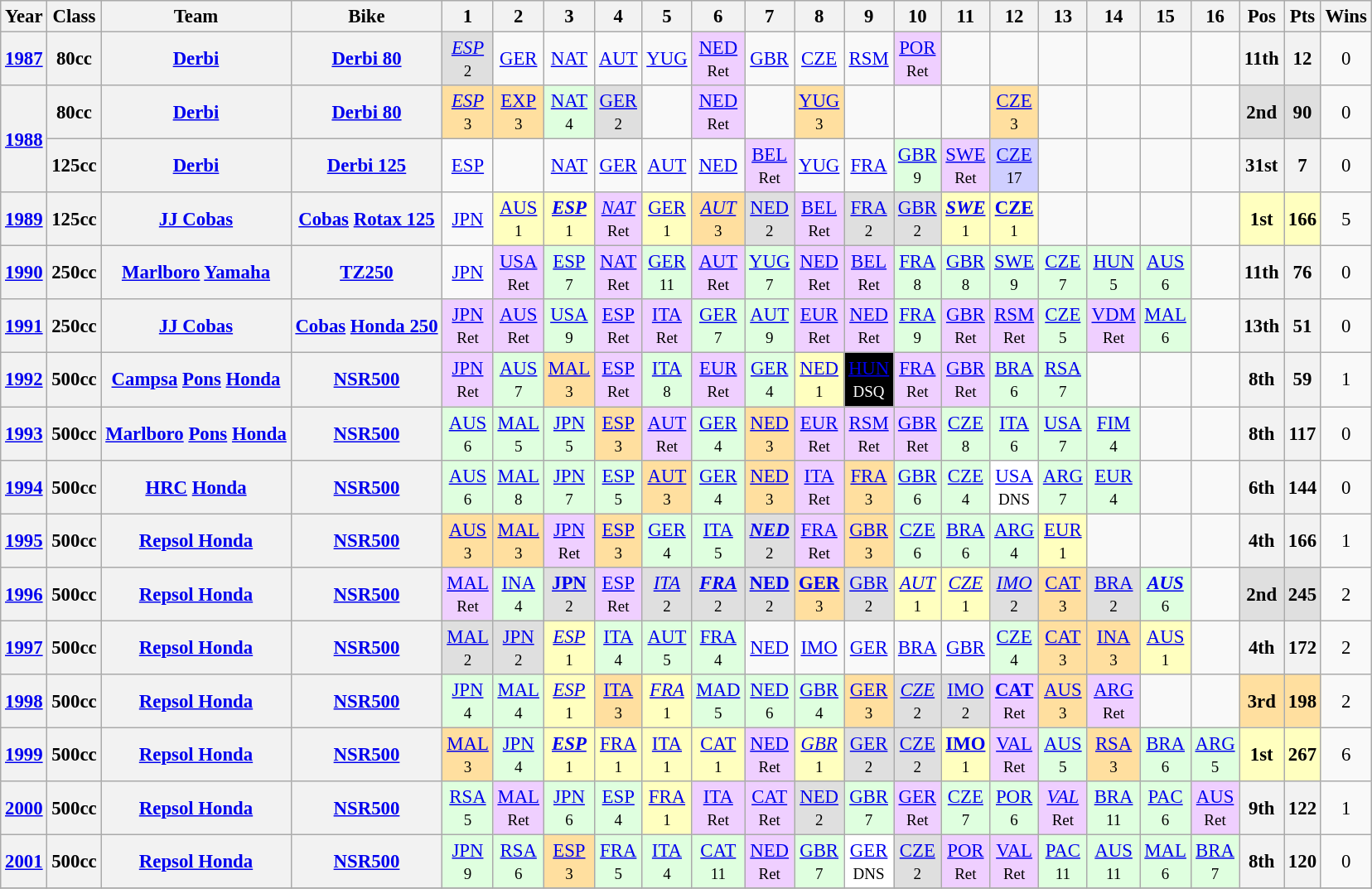<table class="wikitable" style="text-align:center; font-size:95%">
<tr>
<th>Year</th>
<th>Class</th>
<th>Team</th>
<th>Bike</th>
<th>1</th>
<th>2</th>
<th>3</th>
<th>4</th>
<th>5</th>
<th>6</th>
<th>7</th>
<th>8</th>
<th>9</th>
<th>10</th>
<th>11</th>
<th>12</th>
<th>13</th>
<th>14</th>
<th>15</th>
<th>16</th>
<th>Pos</th>
<th>Pts</th>
<th>Wins</th>
</tr>
<tr>
<th><a href='#'>1987</a></th>
<th>80cc</th>
<th><a href='#'>Derbi</a></th>
<th><a href='#'>Derbi 80</a></th>
<td style="background:#DFDFDF;"><em><a href='#'>ESP</a></em><br><small>2</small></td>
<td><a href='#'>GER</a><br><small></small></td>
<td><a href='#'>NAT</a><br><small></small></td>
<td><a href='#'>AUT</a><br><small></small></td>
<td><a href='#'>YUG</a><br><small></small></td>
<td style="background:#EFCFFF;"><a href='#'>NED</a><br><small>Ret</small></td>
<td><a href='#'>GBR</a><br><small></small></td>
<td><a href='#'>CZE</a><br><small></small></td>
<td><a href='#'>RSM</a><br><small></small></td>
<td style="background:#EFCFFF;"><a href='#'>POR</a><br><small>Ret</small></td>
<td></td>
<td></td>
<td></td>
<td></td>
<td></td>
<td></td>
<th>11th</th>
<th>12</th>
<td>0</td>
</tr>
<tr>
<th rowspan=2><a href='#'>1988</a></th>
<th>80cc</th>
<th><a href='#'>Derbi</a></th>
<th><a href='#'>Derbi 80</a></th>
<td style="background:#FFDF9F;"><em><a href='#'>ESP</a></em><br><small>3</small></td>
<td style="background:#FFDF9F;"><a href='#'>EXP</a><br><small>3</small></td>
<td style="background:#DFFFDF;"><a href='#'>NAT</a><br><small>4</small></td>
<td style="background:#DFDFDF;"><a href='#'>GER</a><br><small>2</small></td>
<td></td>
<td style="background:#EFCFFF;"><a href='#'>NED</a><br><small>Ret</small></td>
<td></td>
<td style="background:#FFDF9F;"><a href='#'>YUG</a><br><small>3</small></td>
<td></td>
<td></td>
<td></td>
<td style="background:#FFDF9F;"><a href='#'>CZE</a><br><small>3</small></td>
<td></td>
<td></td>
<td></td>
<td></td>
<th style="background:#dfdfdf;">2nd</th>
<th style="background:#dfdfdf;">90</th>
<td>0</td>
</tr>
<tr>
<th>125cc</th>
<th><a href='#'>Derbi</a></th>
<th><a href='#'>Derbi 125</a></th>
<td><a href='#'>ESP</a><br><small></small></td>
<td></td>
<td><a href='#'>NAT</a><br><small></small></td>
<td><a href='#'>GER</a><br><small></small></td>
<td><a href='#'>AUT</a><br><small></small></td>
<td><a href='#'>NED</a><br><small></small></td>
<td style="background:#EFCFFF;"><a href='#'>BEL</a><br><small>Ret</small></td>
<td><a href='#'>YUG</a><br><small></small></td>
<td><a href='#'>FRA</a><br><small></small></td>
<td style="background:#DFFFDF;"><a href='#'>GBR</a><br><small>9</small></td>
<td style="background:#EFCFFF;"><a href='#'>SWE</a><br><small>Ret</small></td>
<td style="background:#CFCFFF;"><a href='#'>CZE</a><br><small>17</small></td>
<td></td>
<td></td>
<td></td>
<td></td>
<th>31st</th>
<th>7</th>
<td>0</td>
</tr>
<tr>
<th><a href='#'>1989</a></th>
<th>125cc</th>
<th><a href='#'>JJ Cobas</a></th>
<th><a href='#'>Cobas</a> <a href='#'>Rotax 125</a></th>
<td><a href='#'>JPN</a><br><small></small></td>
<td style="background:#FFFFBF;"><a href='#'>AUS</a><br><small>1</small></td>
<td style="background:#FFFFBF;"><strong><em><a href='#'>ESP</a></em></strong><br><small>1</small></td>
<td style="background:#EFCFFF;"><em><a href='#'>NAT</a></em><br><small>Ret</small></td>
<td style="background:#FFFFBF;"><a href='#'>GER</a><br><small>1</small></td>
<td style="background:#FFDF9F;"><em><a href='#'>AUT</a></em><br><small>3</small></td>
<td style="background:#DFDFDF;"><a href='#'>NED</a><br><small>2</small></td>
<td style="background:#EFCFFF;"><a href='#'>BEL</a><br><small>Ret</small></td>
<td style="background:#DFDFDF;"><a href='#'>FRA</a><br><small>2</small></td>
<td style="background:#DFDFDF;"><a href='#'>GBR</a><br><small>2</small></td>
<td style="background:#FFFFBF;"><strong><em><a href='#'>SWE</a></em></strong><br><small>1</small></td>
<td style="background:#FFFFBF;"><strong><a href='#'>CZE</a></strong><br><small>1</small></td>
<td></td>
<td></td>
<td></td>
<td></td>
<td style="background:#FFFFBF;"><strong>1st</strong></td>
<th style="background:#FFFFBF;">166</th>
<td>5</td>
</tr>
<tr>
<th><a href='#'>1990</a></th>
<th>250cc</th>
<th><a href='#'>Marlboro</a> <a href='#'>Yamaha</a></th>
<th><a href='#'>TZ250</a></th>
<td><a href='#'>JPN</a><br><small></small></td>
<td style="background:#EFCFFF;"><a href='#'>USA</a><br><small>Ret</small></td>
<td style="background:#DFFFDF;"><a href='#'>ESP</a><br><small>7</small></td>
<td style="background:#EFCFFF;"><a href='#'>NAT</a><br><small>Ret</small></td>
<td style="background:#DFFFDF;"><a href='#'>GER</a><br><small>11</small></td>
<td style="background:#EFCFFF;"><a href='#'>AUT</a><br><small>Ret</small></td>
<td style="background:#DFFFDF;"><a href='#'>YUG</a><br><small>7</small></td>
<td style="background:#EFCFFF;"><a href='#'>NED</a><br><small>Ret</small></td>
<td style="background:#EFCFFF;"><a href='#'>BEL</a><br><small>Ret</small></td>
<td style="background:#DFFFDF;"><a href='#'>FRA</a><br><small>8</small></td>
<td style="background:#DFFFDF;"><a href='#'>GBR</a><br><small>8</small></td>
<td style="background:#DFFFDF;"><a href='#'>SWE</a><br><small>9</small></td>
<td style="background:#DFFFDF;"><a href='#'>CZE</a><br><small>7</small></td>
<td style="background:#DFFFDF;"><a href='#'>HUN</a><br><small>5</small></td>
<td style="background:#DFFFDF;"><a href='#'>AUS</a><br><small>6</small></td>
<td></td>
<th>11th</th>
<th>76</th>
<td>0</td>
</tr>
<tr>
<th><a href='#'>1991</a></th>
<th>250cc</th>
<th><a href='#'>JJ Cobas</a></th>
<th><a href='#'>Cobas</a> <a href='#'>Honda 250</a></th>
<td style="background:#EFCFFF;"><a href='#'>JPN</a><br><small>Ret</small></td>
<td style="background:#EFCFFF;"><a href='#'>AUS</a><br><small>Ret</small></td>
<td style="background:#DFFFDF;"><a href='#'>USA</a><br><small>9</small></td>
<td style="background:#EFCFFF;"><a href='#'>ESP</a><br><small>Ret</small></td>
<td style="background:#EFCFFF;"><a href='#'>ITA</a><br><small>Ret</small></td>
<td style="background:#DFFFDF;"><a href='#'>GER</a><br><small>7</small></td>
<td style="background:#DFFFDF;"><a href='#'>AUT</a><br><small>9</small></td>
<td style="background:#EFCFFF;"><a href='#'>EUR</a><br><small>Ret</small></td>
<td style="background:#EFCFFF;"><a href='#'>NED</a><br><small>Ret</small></td>
<td style="background:#DFFFDF;"><a href='#'>FRA</a><br><small>9</small></td>
<td style="background:#EFCFFF;"><a href='#'>GBR</a><br><small>Ret</small></td>
<td style="background:#EFCFFF;"><a href='#'>RSM</a><br><small>Ret</small></td>
<td style="background:#DFFFDF;"><a href='#'>CZE</a><br><small>5</small></td>
<td style="background:#EFCFFF;"><a href='#'>VDM</a><br><small>Ret</small></td>
<td style="background:#DFFFDF;"><a href='#'>MAL</a><br><small>6</small></td>
<td></td>
<th>13th</th>
<th>51</th>
<td>0</td>
</tr>
<tr>
<th><a href='#'>1992</a></th>
<th>500cc</th>
<th><a href='#'>Campsa</a> <a href='#'>Pons</a> <a href='#'>Honda</a></th>
<th><a href='#'>NSR500</a></th>
<td style="background:#EFCFFF;"><a href='#'>JPN</a><br><small>Ret</small></td>
<td style="background:#DFFFDF;"><a href='#'>AUS</a><br><small>7</small></td>
<td style="background:#FFDF9F;"><a href='#'>MAL</a><br><small>3</small></td>
<td style="background:#EFCFFF;"><a href='#'>ESP</a><br><small>Ret</small></td>
<td style="background:#DFFFDF;"><a href='#'>ITA</a><br><small>8</small></td>
<td style="background:#EFCFFF;"><a href='#'>EUR</a><br><small>Ret</small></td>
<td style="background:#DFFFDF;"><a href='#'>GER</a><br><small>4</small></td>
<td style="background:#FFFFBF;"><a href='#'>NED</a><br><small>1</small></td>
<td style="background:#000000; color:#ffffff"><a href='#'>HUN</a><br><small><span>DSQ</span></small></td>
<td style="background:#EFCFFF;"><a href='#'>FRA</a><br><small>Ret</small></td>
<td style="background:#EFCFFF;"><a href='#'>GBR</a><br><small>Ret</small></td>
<td style="background:#DFFFDF;"><a href='#'>BRA</a><br><small>6</small></td>
<td style="background:#DFFFDF;"><a href='#'>RSA</a><br><small>7</small></td>
<td></td>
<td></td>
<td></td>
<th>8th</th>
<th>59</th>
<td>1</td>
</tr>
<tr>
<th><a href='#'>1993</a></th>
<th>500cc</th>
<th><a href='#'>Marlboro</a> <a href='#'>Pons</a> <a href='#'>Honda</a></th>
<th><a href='#'>NSR500</a></th>
<td style="background:#DFFFDF;"><a href='#'>AUS</a><br><small>6</small></td>
<td style="background:#DFFFDF;"><a href='#'>MAL</a><br><small>5</small></td>
<td style="background:#DFFFDF;"><a href='#'>JPN</a><br><small>5</small></td>
<td style="background:#FFDF9F;"><a href='#'>ESP</a><br><small>3</small></td>
<td style="background:#EFCFFF;"><a href='#'>AUT</a><br><small>Ret</small></td>
<td style="background:#DFFFDF;"><a href='#'>GER</a><br><small>4</small></td>
<td style="background:#FFDF9F;"><a href='#'>NED</a><br><small>3</small></td>
<td style="background:#EFCFFF;"><a href='#'>EUR</a><br><small>Ret</small></td>
<td style="background:#EFCFFF;"><a href='#'>RSM</a><br><small>Ret</small></td>
<td style="background:#EFCFFF;"><a href='#'>GBR</a><br><small>Ret</small></td>
<td style="background:#DFFFDF;"><a href='#'>CZE</a><br><small>8</small></td>
<td style="background:#DFFFDF;"><a href='#'>ITA</a><br><small>6</small></td>
<td style="background:#DFFFDF;"><a href='#'>USA</a><br><small>7</small></td>
<td style="background:#DFFFDF;"><a href='#'>FIM</a><br><small>4</small></td>
<td></td>
<td></td>
<th>8th</th>
<th>117</th>
<td>0</td>
</tr>
<tr>
<th><a href='#'>1994</a></th>
<th>500cc</th>
<th><a href='#'>HRC</a> <a href='#'>Honda</a></th>
<th><a href='#'>NSR500</a></th>
<td style="background:#DFFFDF;"><a href='#'>AUS</a><br><small>6</small></td>
<td style="background:#DFFFDF;"><a href='#'>MAL</a><br><small>8</small></td>
<td style="background:#DFFFDF;"><a href='#'>JPN</a><br><small>7</small></td>
<td style="background:#DFFFDF;"><a href='#'>ESP</a><br><small>5</small></td>
<td style="background:#FFDF9F;"><a href='#'>AUT</a><br><small>3</small></td>
<td style="background:#DFFFDF;"><a href='#'>GER</a><br><small>4</small></td>
<td style="background:#FFDF9F;"><a href='#'>NED</a><br><small>3</small></td>
<td style="background:#EFCFFF;"><a href='#'>ITA</a><br><small>Ret</small></td>
<td style="background:#FFDF9F;"><a href='#'>FRA</a><br><small>3</small></td>
<td style="background:#DFFFDF;"><a href='#'>GBR</a><br><small>6</small></td>
<td style="background:#DFFFDF;"><a href='#'>CZE</a><br><small>4</small></td>
<td style="background:#FFFFFF;"><a href='#'>USA</a><br><small>DNS</small></td>
<td style="background:#DFFFDF;"><a href='#'>ARG</a><br><small>7</small></td>
<td style="background:#DFFFDF;"><a href='#'>EUR</a><br><small>4</small></td>
<td></td>
<td></td>
<th>6th</th>
<th>144</th>
<td>0</td>
</tr>
<tr>
<th><a href='#'>1995</a></th>
<th>500cc</th>
<th><a href='#'>Repsol Honda</a></th>
<th><a href='#'>NSR500</a></th>
<td style="background:#FFDF9F;"><a href='#'>AUS</a><br><small>3</small></td>
<td style="background:#FFDF9F;"><a href='#'>MAL</a><br><small>3</small></td>
<td style="background:#EFCFFF;"><a href='#'>JPN</a><br><small>Ret</small></td>
<td style="background:#FFDF9F;"><a href='#'>ESP</a><br><small>3</small></td>
<td style="background:#DFFFDF;"><a href='#'>GER</a><br><small>4</small></td>
<td style="background:#DFFFDF;"><a href='#'>ITA</a><br><small>5</small></td>
<td style="background:#DFDFDF;"><strong><em><a href='#'>NED</a></em></strong><br><small>2</small></td>
<td style="background:#EFCFFF;"><a href='#'>FRA</a><br><small>Ret</small></td>
<td style="background:#FFDF9F;"><a href='#'>GBR</a><br><small>3</small></td>
<td style="background:#DFFFDF;"><a href='#'>CZE</a><br><small>6</small></td>
<td style="background:#DFFFDF;"><a href='#'>BRA</a><br><small>6</small></td>
<td style="background:#DFFFDF;"><a href='#'>ARG</a><br><small>4</small></td>
<td style="background:#FFFFBF;"><a href='#'>EUR</a><br><small>1</small></td>
<td></td>
<td></td>
<td></td>
<th>4th</th>
<th>166</th>
<td>1</td>
</tr>
<tr>
<th><a href='#'>1996</a></th>
<th>500cc</th>
<th><a href='#'>Repsol Honda</a></th>
<th><a href='#'>NSR500</a></th>
<td style="background:#EFCFFF;"><a href='#'>MAL</a><br><small>Ret</small></td>
<td style="background:#DFFFDF;"><a href='#'>INA</a><br><small>4</small></td>
<td style="background:#DFDFDF;"><strong><a href='#'>JPN</a></strong><br><small>2</small></td>
<td style="background:#EFCFFF;"><a href='#'>ESP</a><br><small>Ret</small></td>
<td style="background:#DFDFDF;"><em><a href='#'>ITA</a></em><br><small>2</small></td>
<td style="background:#DFDFDF;"><strong><em><a href='#'>FRA</a></em></strong><br><small>2</small></td>
<td style="background:#DFDFDF;"><strong><a href='#'>NED</a></strong><br><small>2</small></td>
<td style="background:#FFDF9F;"><strong><a href='#'>GER</a></strong><br><small>3</small></td>
<td style="background:#DFDFDF;"><a href='#'>GBR</a><br><small>2</small></td>
<td style="background:#FFFFBF;"><em><a href='#'>AUT</a></em><br><small>1</small></td>
<td style="background:#FFFFBF;"><em><a href='#'>CZE</a></em><br><small>1</small></td>
<td style="background:#DFDFDF;"><em><a href='#'>IMO</a></em><br><small>2</small></td>
<td style="background:#FFDF9F;"><a href='#'>CAT</a><br><small>3</small></td>
<td style="background:#DFDFDF;"><a href='#'>BRA</a><br><small>2</small></td>
<td style="background:#DFFFDF;"><strong><em><a href='#'>AUS</a></em></strong><br><small>6</small></td>
<td></td>
<th style="background:#dfdfdf;">2nd</th>
<th style="background:#dfdfdf;">245</th>
<td>2</td>
</tr>
<tr>
<th><a href='#'>1997</a></th>
<th>500cc</th>
<th><a href='#'>Repsol Honda</a></th>
<th><a href='#'>NSR500</a></th>
<td style="background:#DFDFDF;"><a href='#'>MAL</a><br><small>2</small></td>
<td style="background:#DFDFDF;"><a href='#'>JPN</a><br><small>2</small></td>
<td style="background:#FFFFBF;"><em><a href='#'>ESP</a></em><br><small>1</small></td>
<td style="background:#DFFFDF;"><a href='#'>ITA</a><br><small>4</small></td>
<td style="background:#DFFFDF;"><a href='#'>AUT</a><br><small>5</small></td>
<td style="background:#DFFFDF;"><a href='#'>FRA</a><br><small>4</small></td>
<td><a href='#'>NED</a><br><small></small></td>
<td><a href='#'>IMO</a><br><small></small></td>
<td><a href='#'>GER</a><br><small></small></td>
<td><a href='#'>BRA</a><br><small></small></td>
<td><a href='#'>GBR</a><br><small></small></td>
<td style="background:#DFFFDF;"><a href='#'>CZE</a><br><small>4</small></td>
<td style="background:#FFDF9F;"><a href='#'>CAT</a><br><small>3</small></td>
<td style="background:#FFDF9F;"><a href='#'>INA</a><br><small>3</small></td>
<td style="background:#FFFFBF;"><a href='#'>AUS</a><br><small>1</small></td>
<td></td>
<th>4th</th>
<th>172</th>
<td>2</td>
</tr>
<tr>
<th><a href='#'>1998</a></th>
<th>500cc</th>
<th><a href='#'>Repsol Honda</a></th>
<th><a href='#'>NSR500</a></th>
<td style="background:#DFFFDF;"><a href='#'>JPN</a><br><small>4</small></td>
<td style="background:#DFFFDF;"><a href='#'>MAL</a><br><small>4</small></td>
<td style="background:#FFFFBF;"><em><a href='#'>ESP</a></em><br><small>1</small></td>
<td style="background:#FFDF9F;"><a href='#'>ITA</a><br><small>3</small></td>
<td style="background:#FFFFBF;"><em><a href='#'>FRA</a></em><br><small>1</small></td>
<td style="background:#DFFFDF;"><a href='#'>MAD</a><br><small>5</small></td>
<td style="background:#DFFFDF;"><a href='#'>NED</a><br><small>6</small></td>
<td style="background:#DFFFDF;"><a href='#'>GBR</a><br><small>4</small></td>
<td style="background:#FFDF9F;"><a href='#'>GER</a><br><small>3</small></td>
<td style="background:#DFDFDF;"><em><a href='#'>CZE</a></em><br><small>2</small></td>
<td style="background:#DFDFDF;"><a href='#'>IMO</a><br><small>2</small></td>
<td style="background:#EFCFFF;"><strong><a href='#'>CAT</a></strong><br><small>Ret</small></td>
<td style="background:#FFDF9F;"><a href='#'>AUS</a><br><small>3</small></td>
<td style="background:#EFCFFF;"><a href='#'>ARG</a><br><small>Ret</small></td>
<td></td>
<td></td>
<th style="background:#ffdf9f;">3rd</th>
<th style="background:#ffdf9f;">198</th>
<td>2</td>
</tr>
<tr>
<th><a href='#'>1999</a></th>
<th>500cc</th>
<th><a href='#'>Repsol Honda</a></th>
<th><a href='#'>NSR500</a></th>
<td style="background:#FFDF9F;"><a href='#'>MAL</a><br><small>3</small></td>
<td style="background:#DFFFDF;"><a href='#'>JPN</a><br><small>4</small></td>
<td style="background:#FFFFBF;"><strong><em><a href='#'>ESP</a></em></strong><br><small>1</small></td>
<td style="background:#FFFFBF;"><a href='#'>FRA</a><br><small>1</small></td>
<td style="background:#FFFFBF;"><a href='#'>ITA</a><br><small>1</small></td>
<td style="background:#FFFFBF;"><a href='#'>CAT</a><br><small>1</small></td>
<td style="background:#EFCFFF;"><a href='#'>NED</a><br><small>Ret</small></td>
<td style="background:#FFFFBF;"><em><a href='#'>GBR</a></em><br><small>1</small></td>
<td style="background:#DFDFDF;"><a href='#'>GER</a><br><small>2</small></td>
<td style="background:#DFDFDF;"><a href='#'>CZE</a><br><small>2</small></td>
<td style="background:#FFFFBF;"><strong><a href='#'>IMO</a></strong><br><small>1</small></td>
<td style="background:#EFCFFF;"><a href='#'>VAL</a><br><small>Ret</small></td>
<td style="background:#DFFFDF;"><a href='#'>AUS</a><br><small>5</small></td>
<td style="background:#FFDF9F;"><a href='#'>RSA</a><br><small>3</small></td>
<td style="background:#DFFFDF;"><a href='#'>BRA</a><br><small>6</small></td>
<td style="background:#DFFFDF;"><a href='#'>ARG</a><br><small>5</small></td>
<td style="background:#FFFFBF;"><strong>1st</strong></td>
<th style="background:#FFFFBF;">267</th>
<td>6</td>
</tr>
<tr>
<th><a href='#'>2000</a></th>
<th>500cc</th>
<th><a href='#'>Repsol Honda</a></th>
<th><a href='#'>NSR500</a></th>
<td style="background:#DFFFDF;"><a href='#'>RSA</a><br><small>5</small></td>
<td style="background:#EFCFFF;"><a href='#'>MAL</a><br><small>Ret</small></td>
<td style="background:#DFFFDF;"><a href='#'>JPN</a><br><small>6</small></td>
<td style="background:#DFFFDF;"><a href='#'>ESP</a><br><small>4</small></td>
<td style="background:#FFFFBF;"><a href='#'>FRA</a><br><small>1</small></td>
<td style="background:#EFCFFF;"><a href='#'>ITA</a><br><small>Ret</small></td>
<td style="background:#EFCFFF;"><a href='#'>CAT</a><br><small>Ret</small></td>
<td style="background:#DFDFDF;"><a href='#'>NED</a><br><small>2</small></td>
<td style="background:#DFFFDF;"><a href='#'>GBR</a><br><small>7</small></td>
<td style="background:#EFCFFF;"><a href='#'>GER</a><br><small>Ret</small></td>
<td style="background:#DFFFDF;"><a href='#'>CZE</a><br><small>7</small></td>
<td style="background:#DFFFDF;"><a href='#'>POR</a><br><small>6</small></td>
<td style="background:#EFCFFF;"><em><a href='#'>VAL</a></em><br><small>Ret</small></td>
<td style="background:#DFFFDF;"><a href='#'>BRA</a><br><small>11</small></td>
<td style="background:#DFFFDF;"><a href='#'>PAC</a><br><small>6</small></td>
<td style="background:#EFCFFF;"><a href='#'>AUS</a><br><small>Ret</small></td>
<th>9th</th>
<th>122</th>
<td>1</td>
</tr>
<tr>
<th><a href='#'>2001</a></th>
<th>500cc</th>
<th><a href='#'>Repsol Honda</a></th>
<th><a href='#'>NSR500</a></th>
<td style="background:#DFFFDF;"><a href='#'>JPN</a><br><small>9</small></td>
<td style="background:#DFFFDF;"><a href='#'>RSA</a><br><small>6</small></td>
<td style="background:#FFDF9F;"><a href='#'>ESP</a><br><small>3</small></td>
<td style="background:#DFFFDF;"><a href='#'>FRA</a><br><small>5</small></td>
<td style="background:#DFFFDF;"><a href='#'>ITA</a><br><small>4</small></td>
<td style="background:#DFFFDF;"><a href='#'>CAT</a><br><small>11</small></td>
<td style="background:#EFCFFF;"><a href='#'>NED</a><br><small>Ret</small></td>
<td style="background:#DFFFDF;"><a href='#'>GBR</a><br><small>7</small></td>
<td style="background:#ffffff;"><a href='#'>GER</a><br><small>DNS</small></td>
<td style="background:#DFDFDF;"><a href='#'>CZE</a><br><small>2</small></td>
<td style="background:#EFCFFF;"><a href='#'>POR</a><br><small>Ret</small></td>
<td style="background:#EFCFFF;"><a href='#'>VAL</a><br><small>Ret</small></td>
<td style="background:#DFFFDF;"><a href='#'>PAC</a><br><small>11</small></td>
<td style="background:#DFFFDF;"><a href='#'>AUS</a><br><small>11</small></td>
<td style="background:#DFFFDF;"><a href='#'>MAL</a><br><small>6</small></td>
<td style="background:#DFFFDF;"><a href='#'>BRA</a><br><small>7</small></td>
<th>8th</th>
<th>120</th>
<td>0</td>
</tr>
<tr>
</tr>
</table>
